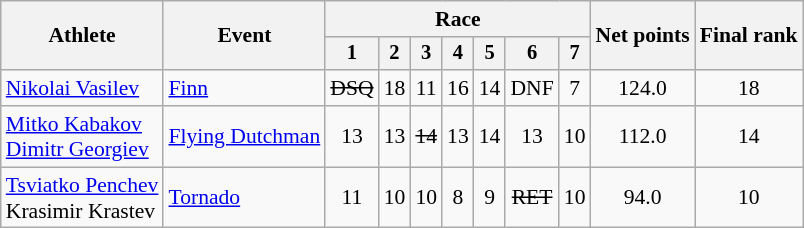<table class="wikitable" style="font-size:90%">
<tr>
<th rowspan="2">Athlete</th>
<th rowspan="2">Event</th>
<th colspan=7>Race</th>
<th rowspan=2>Net points</th>
<th rowspan=2>Final rank</th>
</tr>
<tr style="font-size:95%">
<th>1</th>
<th>2</th>
<th>3</th>
<th>4</th>
<th>5</th>
<th>6</th>
<th>7</th>
</tr>
<tr align=center>
<td align=left><a href='#'>Nikolai Vasilev</a></td>
<td align=left><a href='#'>Finn</a></td>
<td><s>DSQ</s></td>
<td>18</td>
<td>11</td>
<td>16</td>
<td>14</td>
<td>DNF</td>
<td>7</td>
<td>124.0</td>
<td>18</td>
</tr>
<tr align=center>
<td align=left><a href='#'>Mitko Kabakov</a><br><a href='#'>Dimitr Georgiev</a></td>
<td align=left><a href='#'>Flying Dutchman</a></td>
<td>13</td>
<td>13</td>
<td><s>14</s></td>
<td>13</td>
<td>14</td>
<td>13</td>
<td>10</td>
<td>112.0</td>
<td>14</td>
</tr>
<tr align=center>
<td align=left><a href='#'>Tsviatko Penchev</a><br>Krasimir Krastev</td>
<td align=left><a href='#'>Tornado</a></td>
<td>11</td>
<td>10</td>
<td>10</td>
<td>8</td>
<td>9</td>
<td><s>RET</s></td>
<td>10</td>
<td>94.0</td>
<td>10</td>
</tr>
</table>
